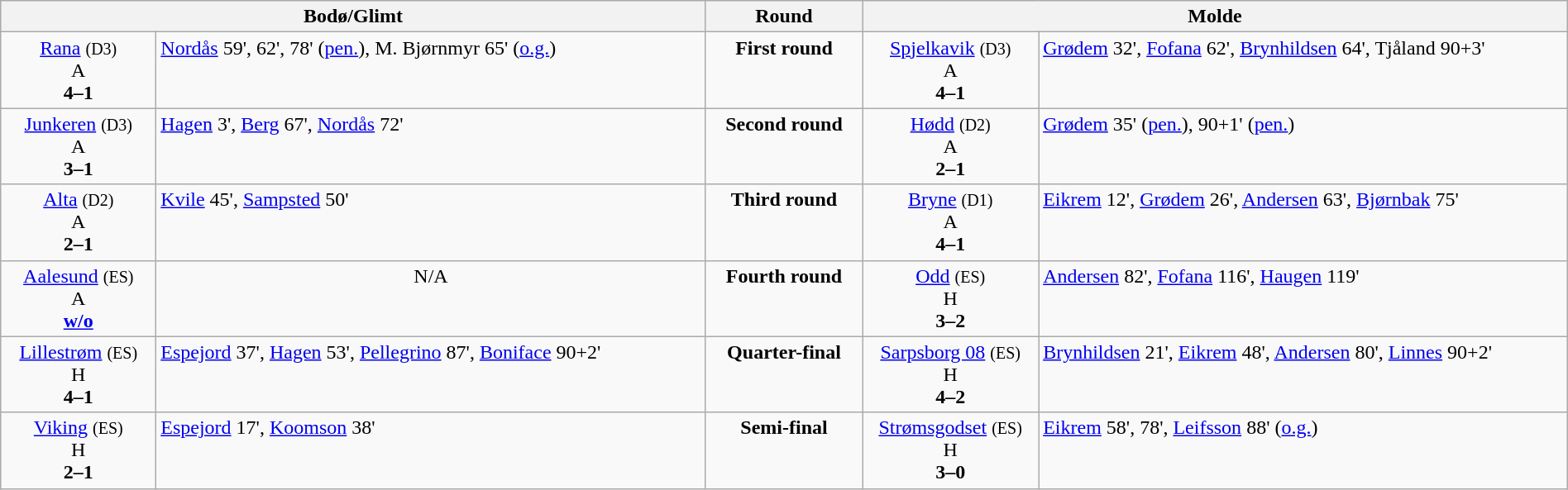<table class=wikitable width=100% style="text-align:center">
<tr valign=top>
<th colspan=2 width=45%>Bodø/Glimt</th>
<th width=10%>Round</th>
<th colspan=2 width=45%>Molde</th>
</tr>
<tr valign=top>
<td><a href='#'>Rana</a> <small>(D3)</small><br>A<br><strong>4–1</strong></td>
<td align=left><a href='#'>Nordås</a> 59', 62', 78' (<a href='#'>pen.</a>), M. Bjørnmyr 65' (<a href='#'>o.g.</a>)</td>
<td><strong>First round</strong></td>
<td><a href='#'>Spjelkavik</a> <small>(D3)</small><br>A<br><strong>4–1</strong></td>
<td align=left><a href='#'>Grødem</a> 32', <a href='#'>Fofana</a> 62',  <a href='#'>Brynhildsen</a> 64',  Tjåland 90+3'</td>
</tr>
<tr valign=top>
<td><a href='#'>Junkeren</a> <small>(D3)</small><br>A<br><strong>3–1</strong></td>
<td align=left><a href='#'>Hagen</a> 3', <a href='#'>Berg</a> 67', <a href='#'>Nordås</a> 72'</td>
<td><strong>Second round</strong></td>
<td><a href='#'>Hødd</a> <small>(D2)</small><br>A<br><strong>2–1</strong></td>
<td align=left><a href='#'>Grødem</a> 35' (<a href='#'>pen.</a>), 90+1' (<a href='#'>pen.</a>)</td>
</tr>
<tr valign=top>
<td><a href='#'>Alta</a> <small>(D2)</small><br>A<br><strong>2–1</strong></td>
<td align=left><a href='#'>Kvile</a> 45', <a href='#'>Sampsted</a> 50'</td>
<td><strong>Third round</strong></td>
<td><a href='#'>Bryne</a> <small>(D1)</small><br>A<br><strong>4–1</strong></td>
<td align=left><a href='#'>Eikrem</a> 12', <a href='#'>Grødem</a> 26', <a href='#'>Andersen</a> 63', <a href='#'>Bjørnbak</a> 75'</td>
</tr>
<tr valign=top>
<td><a href='#'>Aalesund</a> <small>(ES)</small><br>A<br><strong><a href='#'>w/o</a></strong></td>
<td align=centre>N/A</td>
<td><strong>Fourth round</strong></td>
<td><a href='#'>Odd</a> <small>(ES)</small><br>H<br><strong>3–2 </strong></td>
<td align=left><a href='#'>Andersen</a> 82', <a href='#'>Fofana</a> 116', <a href='#'>Haugen</a> 119'</td>
</tr>
<tr valign=top>
<td><a href='#'>Lillestrøm</a> <small>(ES)</small><br>H<br><strong>4–1</strong></td>
<td align=left><a href='#'>Espejord</a> 37', <a href='#'>Hagen</a> 53', <a href='#'>Pellegrino</a> 87', <a href='#'>Boniface</a> 90+2'</td>
<td><strong>Quarter-final</strong></td>
<td><a href='#'>Sarpsborg 08</a> <small>(ES)</small><br>H<br><strong>4–2</strong></td>
<td align=left><a href='#'>Brynhildsen</a> 21', <a href='#'>Eikrem</a> 48', <a href='#'>Andersen</a> 80', <a href='#'>Linnes</a> 90+2'</td>
</tr>
<tr valign=top>
<td><a href='#'>Viking</a> <small>(ES)</small><br>H<br><strong>2–1</strong></td>
<td align=left><a href='#'>Espejord</a> 17', <a href='#'>Koomson</a> 38'</td>
<td><strong>Semi-final</strong></td>
<td><a href='#'>Strømsgodset</a> <small>(ES)</small><br>H<br><strong>3–0</strong></td>
<td align=left><a href='#'>Eikrem</a> 58', 78', <a href='#'>Leifsson</a> 88' (<a href='#'>o.g.</a>)</td>
</tr>
</table>
